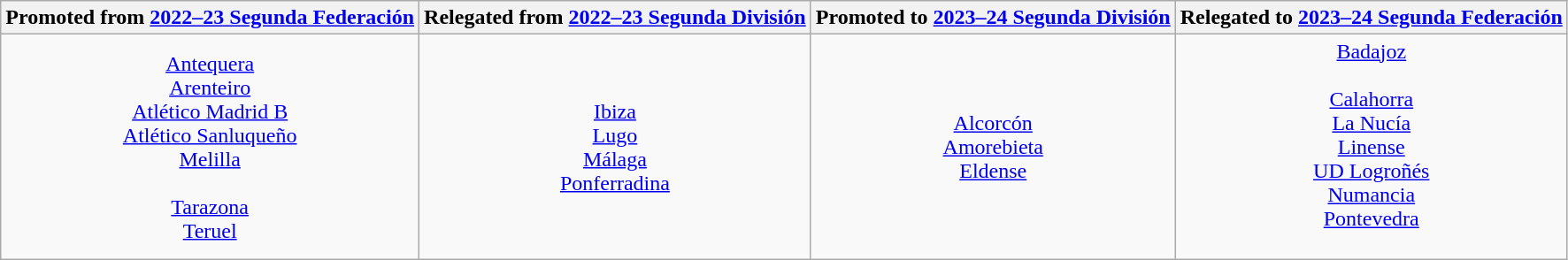<table class="wikitable" style="text-align:center;">
<tr>
<th>Promoted from <a href='#'>2022–23 Segunda Federación</a></th>
<th>Relegated from <a href='#'>2022–23 Segunda División</a></th>
<th>Promoted to <a href='#'>2023–24 Segunda División</a></th>
<th>Relegated to <a href='#'>2023–24 Segunda Federación</a></th>
</tr>
<tr>
<td><a href='#'>Antequera</a> <br> <a href='#'>Arenteiro</a> <br> <a href='#'>Atlético Madrid B</a> <br> <a href='#'>Atlético Sanluqueño</a> <br> <a href='#'>Melilla</a> <br>  <br> <a href='#'>Tarazona</a> <br> <a href='#'>Teruel</a></td>
<td><a href='#'>Ibiza</a> <br> <a href='#'>Lugo</a> <br> <a href='#'>Málaga</a> <br> <a href='#'>Ponferradina</a></td>
<td><a href='#'>Alcorcón</a> <br> <a href='#'>Amorebieta</a> <br> <a href='#'>Eldense</a> <br> </td>
<td><a href='#'>Badajoz</a> <br>  <br> <a href='#'>Calahorra</a> <br><a href='#'>La Nucía</a> <br> <a href='#'>Linense</a> <br> <a href='#'>UD Logroñés</a> <br> <a href='#'>Numancia</a> <br><a href='#'>Pontevedra</a> <br> <br> </td>
</tr>
</table>
